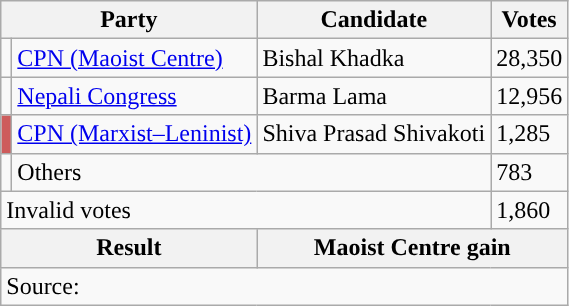<table class="wikitable">
<tr>
<th colspan="2">Party</th>
<th>Candidate</th>
<th>Votes</th>
</tr>
<tr>
<td style="background-color:"></td>
<td><a href='#'>CPN (Maoist Centre)</a></td>
<td>Bishal Khadka</td>
<td>28,350</td>
</tr>
<tr>
<td style="background-color:"></td>
<td><a href='#'>Nepali Congress</a></td>
<td>Barma Lama</td>
<td>12,956</td>
</tr>
<tr>
<td style="background-color:indianred"></td>
<td><a href='#'>CPN (Marxist–Leninist)</a></td>
<td>Shiva Prasad Shivakoti</td>
<td>1,285</td>
</tr>
<tr>
<td></td>
<td colspan="2">Others</td>
<td>783</td>
</tr>
<tr>
<td colspan="3">Invalid votes</td>
<td>1,860</td>
</tr>
<tr>
<th colspan="2">Result</th>
<th colspan="2">Maoist Centre gain</th>
</tr>
<tr>
<td colspan="4">Source: </td>
</tr>
</table>
